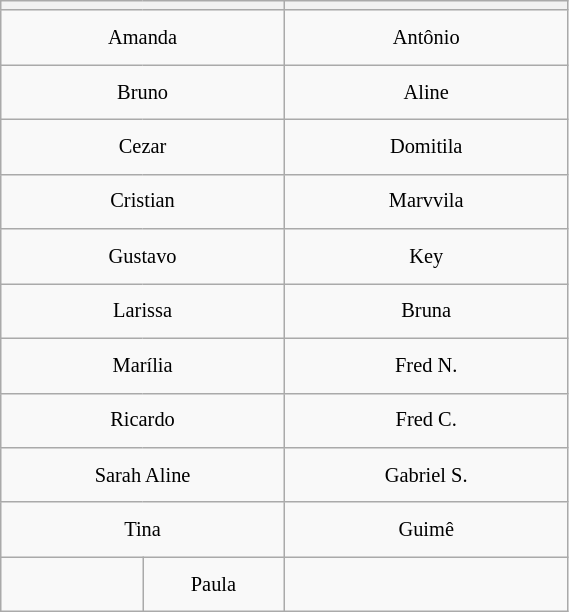<table class="wikitable" style="width:30%; text-align:center; font-size:85%; line-height:30px;">
<tr>
<th width=40% colspan=2></th>
<th width=40%></th>
</tr>
<tr>
<td colspan=2>Amanda</td>
<td>Antônio</td>
</tr>
<tr>
<td colspan=2>Bruno</td>
<td>Aline</td>
</tr>
<tr>
<td colspan=2>Cezar</td>
<td>Domitila</td>
</tr>
<tr>
<td colspan=2>Cristian</td>
<td>Marvvila</td>
</tr>
<tr>
<td colspan=2>Gustavo</td>
<td>Key</td>
</tr>
<tr>
<td colspan=2>Larissa</td>
<td>Bruna</td>
</tr>
<tr>
<td colspan=2>Marília</td>
<td>Fred N.</td>
</tr>
<tr>
<td colspan=2>Ricardo</td>
<td>Fred C.</td>
</tr>
<tr>
<td colspan=2>Sarah Aline</td>
<td>Gabriel S.</td>
</tr>
<tr>
<td colspan=2>Tina</td>
<td>Guimê</td>
</tr>
<tr>
<td width=20%></td>
<td width=20%>Paula</td>
<td></td>
</tr>
</table>
